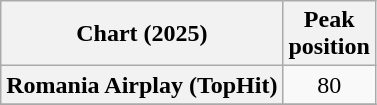<table class="wikitable plainrowheaders" style="text-align:center">
<tr>
<th scope="col">Chart (2025)</th>
<th scope="col">Peak<br>position</th>
</tr>
<tr>
<th scope="row">Romania Airplay (TopHit)</th>
<td>80</td>
</tr>
<tr>
</tr>
</table>
